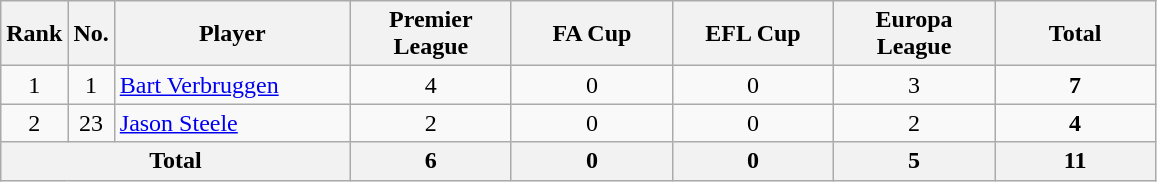<table class="wikitable sortable" style="text-align:center">
<tr>
<th width=10>Rank</th>
<th width=10>No.</th>
<th width=150>Player</th>
<th width=100>Premier League</th>
<th width=100>FA Cup</th>
<th width=100>EFL Cup</th>
<th width=100>Europa League</th>
<th width=100>Total</th>
</tr>
<tr>
<td>1</td>
<td>1</td>
<td style="text-align:left"> <a href='#'>Bart Verbruggen</a></td>
<td>4</td>
<td>0</td>
<td>0</td>
<td>3</td>
<td><strong>7</strong></td>
</tr>
<tr>
<td>2</td>
<td>23</td>
<td style="text-align:left"> <a href='#'>Jason Steele</a></td>
<td>2</td>
<td>0</td>
<td>0</td>
<td>2</td>
<td><strong>4</strong></td>
</tr>
<tr class="sortbottom">
<th colspan="3">Total</th>
<th>6</th>
<th>0</th>
<th>0</th>
<th>5</th>
<th>11</th>
</tr>
</table>
